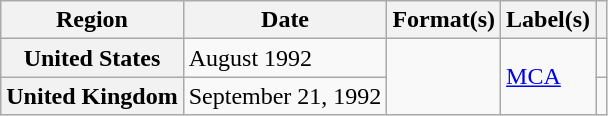<table class="wikitable plainrowheaders">
<tr>
<th scope="col">Region</th>
<th scope="col">Date</th>
<th scope="col">Format(s)</th>
<th scope="col">Label(s)</th>
<th scope="col"></th>
</tr>
<tr>
<th scope="row">United States</th>
<td>August 1992</td>
<td rowspan="2"></td>
<td rowspan="2"><a href='#'>MCA</a></td>
<td></td>
</tr>
<tr>
<th scope="row">United Kingdom</th>
<td>September 21, 1992</td>
<td></td>
</tr>
</table>
